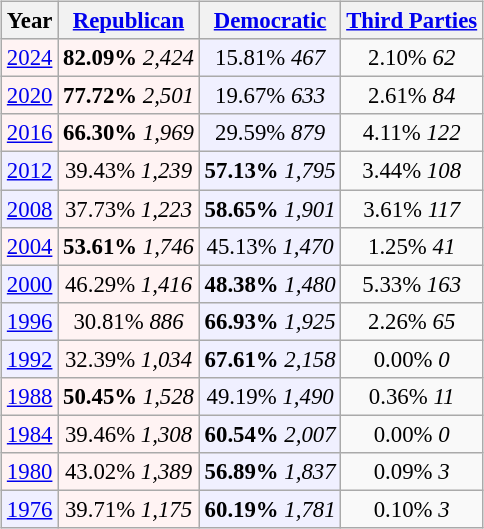<table class="wikitable" style="float:right; font-size:95%;">
<tr bgcolor=lightgrey>
<th>Year</th>
<th><a href='#'>Republican</a></th>
<th><a href='#'>Democratic</a></th>
<th><a href='#'>Third Parties</a></th>
</tr>
<tr>
<td align="center" bgcolor="#fff3f3"><a href='#'>2024</a></td>
<td align="center" bgcolor="#fff3f3"><strong>82.09%</strong> <em>2,424</em></td>
<td align="center" bgcolor="#f0f0ff">15.81% <em>467</em></td>
<td align="center">2.10% <em>62</em></td>
</tr>
<tr>
<td align="center" bgcolor="#fff3f3"><a href='#'>2020</a></td>
<td align="center" bgcolor="#fff3f3"><strong>77.72%</strong> <em>2,501</em></td>
<td align="center" bgcolor="#f0f0ff">19.67% <em>633</em></td>
<td align="center">2.61% <em>84</em></td>
</tr>
<tr>
<td align="center" bgcolor="#fff3f3"><a href='#'>2016</a></td>
<td align="center" bgcolor="#fff3f3"><strong>66.30%</strong> <em>1,969</em></td>
<td align="center" bgcolor="#f0f0ff">29.59% <em>879</em></td>
<td align="center">4.11% <em>122</em></td>
</tr>
<tr>
<td align="center" bgcolor="#f0f0ff"><a href='#'>2012</a></td>
<td align="center" bgcolor="#fff3f3">39.43% <em>1,239</em></td>
<td align="center" bgcolor="#f0f0ff"><strong>57.13%</strong> <em>1,795</em></td>
<td align="center">3.44% <em>108</em></td>
</tr>
<tr>
<td align="center" bgcolor="#f0f0ff"><a href='#'>2008</a></td>
<td align="center" bgcolor="#fff3f3">37.73% <em>1,223</em></td>
<td align="center" bgcolor="#f0f0ff"><strong>58.65%</strong> <em>1,901</em></td>
<td align="center">3.61% <em>117</em></td>
</tr>
<tr>
<td align="center" bgcolor="#fff3f3"><a href='#'>2004</a></td>
<td align="center" bgcolor="#fff3f3"><strong>53.61%</strong> <em>1,746</em></td>
<td align="center" bgcolor="#f0f0ff">45.13% <em>1,470</em></td>
<td align="center">1.25% <em>41</em></td>
</tr>
<tr>
<td align="center" bgcolor="#f0f0ff"><a href='#'>2000</a></td>
<td align="center" bgcolor="#fff3f3">46.29% <em>1,416</em></td>
<td align="center" bgcolor="#f0f0ff"><strong>48.38%</strong> <em>1,480</em></td>
<td align="center">5.33% <em>163</em></td>
</tr>
<tr>
<td align="center" bgcolor="#f0f0ff"><a href='#'>1996</a></td>
<td align="center" bgcolor="#fff3f3">30.81% <em>886</em></td>
<td align="center" bgcolor="#f0f0ff"><strong>66.93%</strong> <em>1,925</em></td>
<td align="center">2.26% <em>65</em></td>
</tr>
<tr>
<td align="center" bgcolor="#f0f0ff"><a href='#'>1992</a></td>
<td align="center" bgcolor="#fff3f3">32.39% <em>1,034</em></td>
<td align="center" bgcolor="#f0f0ff"><strong>67.61%</strong> <em>2,158</em></td>
<td align="center">0.00% <em>0</em></td>
</tr>
<tr>
<td align="center" bgcolor="#fff3f3"><a href='#'>1988</a></td>
<td align="center" bgcolor="#fff3f3"><strong>50.45%</strong> <em>1,528</em></td>
<td align="center" bgcolor="#f0f0ff">49.19% <em>1,490</em></td>
<td align="center">0.36% <em>11</em></td>
</tr>
<tr>
<td align="center" bgcolor="#fff3f3"><a href='#'>1984</a></td>
<td align="center" bgcolor="#fff3f3">39.46% <em>1,308</em></td>
<td align="center" bgcolor="#f0f0ff"><strong>60.54%</strong> <em>2,007</em></td>
<td align="center">0.00% <em>0</em></td>
</tr>
<tr>
<td align="center" bgcolor="#fff3f3"><a href='#'>1980</a></td>
<td align="center" bgcolor="#fff3f3">43.02% <em>1,389</em></td>
<td align="center" bgcolor="#f0f0ff"><strong>56.89%</strong> <em>1,837</em></td>
<td align="center">0.09% <em>3</em></td>
</tr>
<tr>
<td align="center" bgcolor="#f0f0ff"><a href='#'>1976</a></td>
<td align="center" bgcolor="#fff3f3">39.71% <em>1,175</em></td>
<td align="center" bgcolor="#f0f0ff"><strong>60.19%</strong> <em>1,781</em></td>
<td align="center">0.10% <em>3</em></td>
</tr>
</table>
